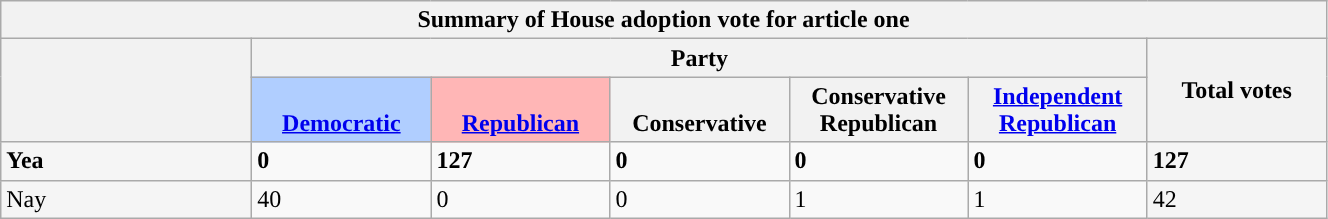<table class="wikitable">
<tr>
<th colspan=7>Summary of House adoption vote for article one</th>
</tr>
<tr>
<th rowspan=2></th>
<th colspan=5>Party</th>
<th rowspan=2>Total votes</th>
</tr>
<tr style="vertical-align:bottom;">
<th style="background:#b0ceff;"><a href='#'>Democratic</a></th>
<th style="background:#ffb6b6;"><a href='#'>Republican</a></th>
<th>Conservative</th>
<th>Conservative Republican</th>
<th><a href='#'>Independent Republican</a></th>
</tr>
<tr>
<td style="width: 10em; background:#F5F5F5"><strong>Yea</strong></td>
<td style="width: 7em;"><strong>0</strong></td>
<td style="width: 7em;"><strong>127</strong></td>
<td style="width: 7em;"><strong>0</strong></td>
<td style="width: 7em;"><strong>0</strong></td>
<td style="width: 7em;"><strong>0</strong></td>
<td style="width: 7em; background:#F5F5F5"><strong>127</strong></td>
</tr>
<tr>
<td style="background:#F5F5F5">Nay</td>
<td>40</td>
<td>0</td>
<td>0</td>
<td>1</td>
<td>1</td>
<td style="background:#F5F5F5">42</td>
</tr>
</table>
